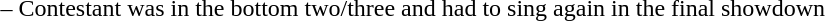<table>
<tr>
<td> –</td>
<td>Contestant was in the bottom two/three and had to sing again in the final showdown</td>
</tr>
</table>
